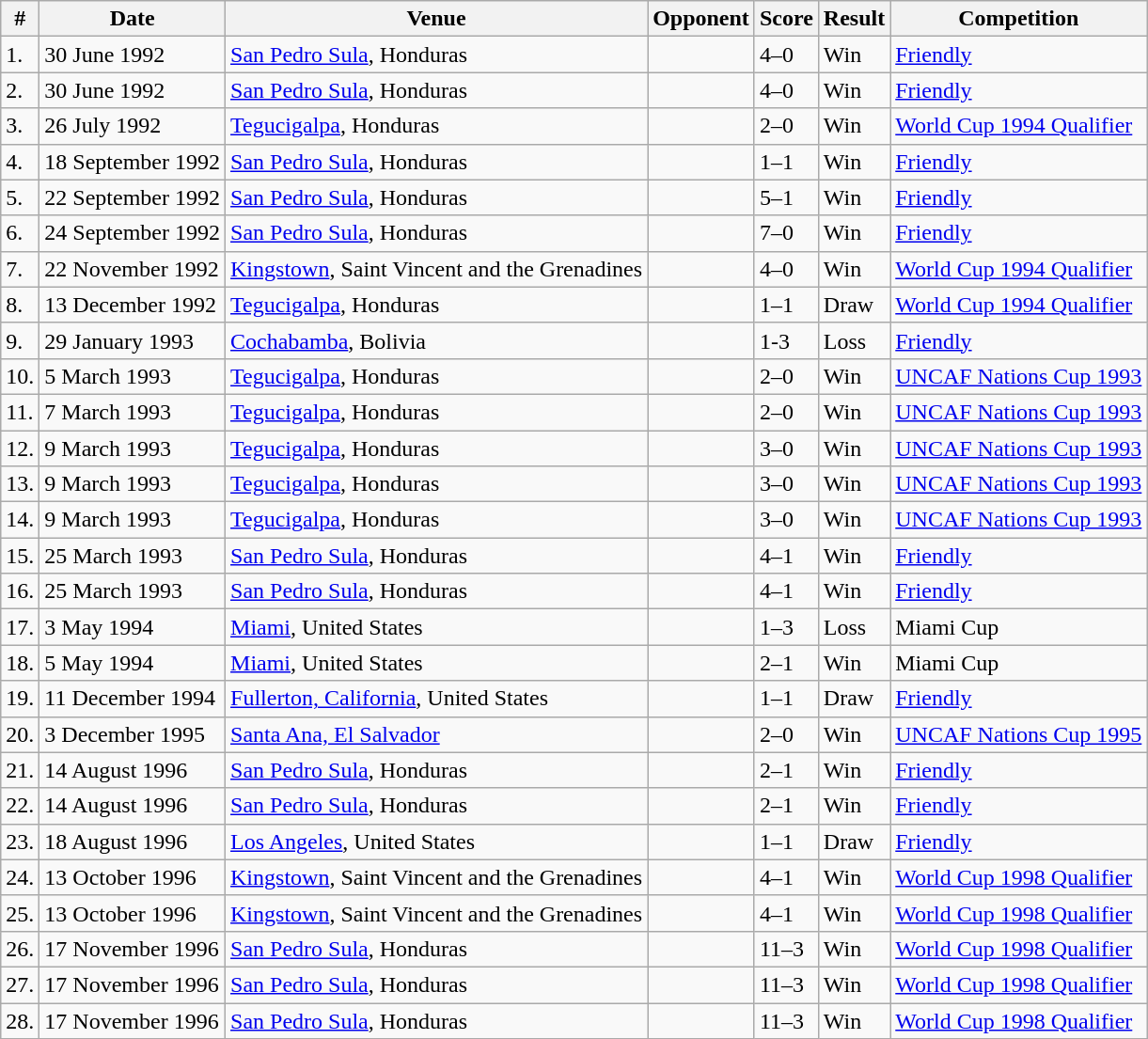<table class="wikitable">
<tr>
<th>#</th>
<th>Date</th>
<th>Venue</th>
<th>Opponent</th>
<th>Score</th>
<th>Result</th>
<th>Competition</th>
</tr>
<tr>
<td>1.</td>
<td>30 June 1992</td>
<td><a href='#'>San Pedro Sula</a>,  Honduras</td>
<td></td>
<td>4–0</td>
<td>Win</td>
<td><a href='#'>Friendly</a></td>
</tr>
<tr>
<td>2.</td>
<td>30 June 1992</td>
<td><a href='#'>San Pedro Sula</a>,  Honduras</td>
<td></td>
<td>4–0</td>
<td>Win</td>
<td><a href='#'>Friendly</a></td>
</tr>
<tr>
<td>3.</td>
<td>26 July 1992</td>
<td><a href='#'>Tegucigalpa</a>, Honduras</td>
<td></td>
<td>2–0</td>
<td>Win</td>
<td><a href='#'>World Cup 1994 Qualifier</a></td>
</tr>
<tr>
<td>4.</td>
<td>18 September 1992</td>
<td><a href='#'>San Pedro Sula</a>,  Honduras</td>
<td></td>
<td>1–1</td>
<td>Win</td>
<td><a href='#'>Friendly</a></td>
</tr>
<tr>
<td>5.</td>
<td>22 September 1992</td>
<td><a href='#'>San Pedro Sula</a>,  Honduras</td>
<td></td>
<td>5–1</td>
<td>Win</td>
<td><a href='#'>Friendly</a></td>
</tr>
<tr>
<td>6.</td>
<td>24 September 1992</td>
<td><a href='#'>San Pedro Sula</a>,  Honduras</td>
<td></td>
<td>7–0</td>
<td>Win</td>
<td><a href='#'>Friendly</a></td>
</tr>
<tr>
<td>7.</td>
<td>22 November 1992</td>
<td><a href='#'>Kingstown</a>, Saint Vincent and the Grenadines</td>
<td></td>
<td>4–0</td>
<td>Win</td>
<td><a href='#'>World Cup 1994 Qualifier</a></td>
</tr>
<tr>
<td>8.</td>
<td>13 December 1992</td>
<td><a href='#'>Tegucigalpa</a>, Honduras</td>
<td></td>
<td>1–1</td>
<td>Draw</td>
<td><a href='#'>World Cup 1994 Qualifier</a></td>
</tr>
<tr>
<td>9.</td>
<td>29 January 1993</td>
<td><a href='#'>Cochabamba</a>, Bolivia</td>
<td></td>
<td>1-3</td>
<td>Loss</td>
<td><a href='#'>Friendly</a></td>
</tr>
<tr>
<td>10.</td>
<td>5 March 1993</td>
<td><a href='#'>Tegucigalpa</a>, Honduras</td>
<td></td>
<td>2–0</td>
<td>Win</td>
<td><a href='#'>UNCAF Nations Cup 1993</a></td>
</tr>
<tr>
<td>11.</td>
<td>7 March 1993</td>
<td><a href='#'>Tegucigalpa</a>, Honduras</td>
<td></td>
<td>2–0</td>
<td>Win</td>
<td><a href='#'>UNCAF Nations Cup 1993</a></td>
</tr>
<tr>
<td>12.</td>
<td>9 March 1993</td>
<td><a href='#'>Tegucigalpa</a>, Honduras</td>
<td></td>
<td>3–0</td>
<td>Win</td>
<td><a href='#'>UNCAF Nations Cup 1993</a></td>
</tr>
<tr>
<td>13.</td>
<td>9 March 1993</td>
<td><a href='#'>Tegucigalpa</a>, Honduras</td>
<td></td>
<td>3–0</td>
<td>Win</td>
<td><a href='#'>UNCAF Nations Cup 1993</a></td>
</tr>
<tr>
<td>14.</td>
<td>9 March 1993</td>
<td><a href='#'>Tegucigalpa</a>, Honduras</td>
<td></td>
<td>3–0</td>
<td>Win</td>
<td><a href='#'>UNCAF Nations Cup 1993</a></td>
</tr>
<tr>
<td>15.</td>
<td>25 March 1993</td>
<td><a href='#'>San Pedro Sula</a>,  Honduras</td>
<td></td>
<td>4–1</td>
<td>Win</td>
<td><a href='#'>Friendly</a></td>
</tr>
<tr>
<td>16.</td>
<td>25 March 1993</td>
<td><a href='#'>San Pedro Sula</a>,  Honduras</td>
<td></td>
<td>4–1</td>
<td>Win</td>
<td><a href='#'>Friendly</a></td>
</tr>
<tr>
<td>17.</td>
<td>3 May 1994</td>
<td><a href='#'>Miami</a>, United States</td>
<td></td>
<td>1–3</td>
<td>Loss</td>
<td>Miami Cup</td>
</tr>
<tr>
<td>18.</td>
<td>5 May 1994</td>
<td><a href='#'>Miami</a>, United States</td>
<td></td>
<td>2–1</td>
<td>Win</td>
<td>Miami Cup</td>
</tr>
<tr>
<td>19.</td>
<td>11 December 1994</td>
<td><a href='#'>Fullerton, California</a>, United States</td>
<td></td>
<td>1–1</td>
<td>Draw</td>
<td><a href='#'>Friendly</a></td>
</tr>
<tr>
<td>20.</td>
<td>3 December 1995</td>
<td><a href='#'>Santa Ana, El Salvador</a></td>
<td></td>
<td>2–0</td>
<td>Win</td>
<td><a href='#'>UNCAF Nations Cup 1995</a></td>
</tr>
<tr>
<td>21.</td>
<td>14 August 1996</td>
<td><a href='#'>San Pedro Sula</a>, Honduras</td>
<td></td>
<td>2–1</td>
<td>Win</td>
<td><a href='#'>Friendly</a></td>
</tr>
<tr>
<td>22.</td>
<td>14 August 1996</td>
<td><a href='#'>San Pedro Sula</a>, Honduras</td>
<td></td>
<td>2–1</td>
<td>Win</td>
<td><a href='#'>Friendly</a></td>
</tr>
<tr>
<td>23.</td>
<td>18 August 1996</td>
<td><a href='#'>Los Angeles</a>, United States</td>
<td></td>
<td>1–1</td>
<td>Draw</td>
<td><a href='#'>Friendly</a></td>
</tr>
<tr>
<td>24.</td>
<td>13 October 1996</td>
<td><a href='#'>Kingstown</a>, Saint Vincent and the Grenadines</td>
<td></td>
<td>4–1</td>
<td>Win</td>
<td><a href='#'>World Cup 1998 Qualifier</a></td>
</tr>
<tr>
<td>25.</td>
<td>13 October 1996</td>
<td><a href='#'>Kingstown</a>, Saint Vincent and the Grenadines</td>
<td></td>
<td>4–1</td>
<td>Win</td>
<td><a href='#'>World Cup 1998 Qualifier</a></td>
</tr>
<tr>
<td>26.</td>
<td>17 November 1996</td>
<td><a href='#'>San Pedro Sula</a>, Honduras</td>
<td></td>
<td>11–3</td>
<td>Win</td>
<td><a href='#'>World Cup 1998 Qualifier</a></td>
</tr>
<tr>
<td>27.</td>
<td>17 November 1996</td>
<td><a href='#'>San Pedro Sula</a>, Honduras</td>
<td></td>
<td>11–3</td>
<td>Win</td>
<td><a href='#'>World Cup 1998 Qualifier</a></td>
</tr>
<tr>
<td>28.</td>
<td>17 November 1996</td>
<td><a href='#'>San Pedro Sula</a>, Honduras</td>
<td></td>
<td>11–3</td>
<td>Win</td>
<td><a href='#'>World Cup 1998 Qualifier</a></td>
</tr>
</table>
